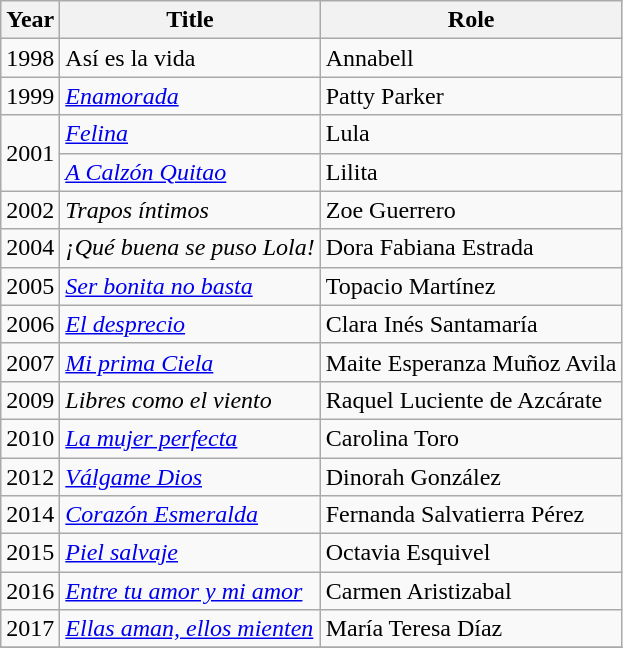<table class="wikitable sortable">
<tr>
<th>Year</th>
<th>Title</th>
<th>Role</th>
</tr>
<tr>
<td>1998</td>
<td>Así es la vida</td>
<td>Annabell</td>
</tr>
<tr>
<td>1999</td>
<td><em><a href='#'>Enamorada</a></em></td>
<td>Patty Parker</td>
</tr>
<tr>
<td rowspan=2>2001</td>
<td><em><a href='#'>Felina</a></em></td>
<td>Lula</td>
</tr>
<tr>
<td><em><a href='#'>A Calzón Quitao</a></em></td>
<td>Lilita</td>
</tr>
<tr>
<td>2002</td>
<td><em>Trapos íntimos</em></td>
<td>Zoe Guerrero</td>
</tr>
<tr>
<td>2004</td>
<td><em>¡Qué buena se puso Lola!</em></td>
<td>Dora Fabiana Estrada</td>
</tr>
<tr>
<td>2005</td>
<td><em><a href='#'>Ser bonita no basta</a></em></td>
<td>Topacio Martínez</td>
</tr>
<tr>
<td>2006</td>
<td><em><a href='#'>El desprecio</a></em></td>
<td>Clara Inés Santamaría</td>
</tr>
<tr>
<td>2007</td>
<td><em><a href='#'>Mi prima Ciela</a></em></td>
<td>Maite Esperanza Muñoz Avila</td>
</tr>
<tr>
<td>2009</td>
<td><em>Libres como el viento</em></td>
<td>Raquel Luciente de Azcárate</td>
</tr>
<tr>
<td>2010</td>
<td><em><a href='#'>La mujer perfecta</a></em></td>
<td>Carolina Toro</td>
</tr>
<tr>
<td>2012</td>
<td><em><a href='#'>Válgame Dios</a></em></td>
<td>Dinorah González</td>
</tr>
<tr>
<td>2014</td>
<td><em><a href='#'>Corazón Esmeralda</a></em></td>
<td>Fernanda Salvatierra Pérez</td>
</tr>
<tr>
<td>2015</td>
<td><em><a href='#'>Piel salvaje</a></em></td>
<td>Octavia Esquivel</td>
</tr>
<tr>
<td>2016</td>
<td><em><a href='#'>Entre tu amor y mi amor</a></em></td>
<td>Carmen Aristizabal</td>
</tr>
<tr>
<td>2017</td>
<td><em><a href='#'>Ellas aman, ellos mienten</a></em></td>
<td>María Teresa Díaz</td>
</tr>
<tr>
</tr>
</table>
